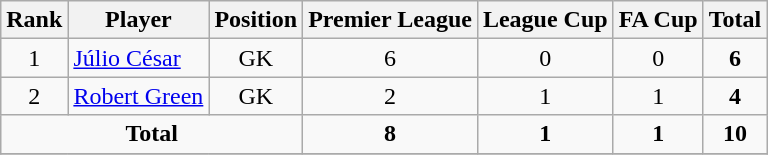<table class="wikitable">
<tr>
<th>Rank</th>
<th>Player</th>
<th>Position</th>
<th>Premier League</th>
<th>League Cup</th>
<th>FA Cup</th>
<th>Total</th>
</tr>
<tr>
<td align=center>1</td>
<td> <a href='#'>Júlio César</a></td>
<td align=center>GK</td>
<td align=center>6</td>
<td align=center>0</td>
<td align=center>0</td>
<td align=center><strong>6</strong></td>
</tr>
<tr>
<td align=center>2</td>
<td> <a href='#'>Robert Green</a></td>
<td align=center>GK</td>
<td align=center>2</td>
<td align=center>1</td>
<td align=center>1</td>
<td align=center><strong>4</strong></td>
</tr>
<tr>
<td colspan=3 align=center><strong>Total</strong></td>
<td align=center><strong>8</strong></td>
<td align=center><strong>1</strong></td>
<td align=center><strong>1</strong></td>
<td align=center><strong>10</strong></td>
</tr>
<tr>
</tr>
</table>
